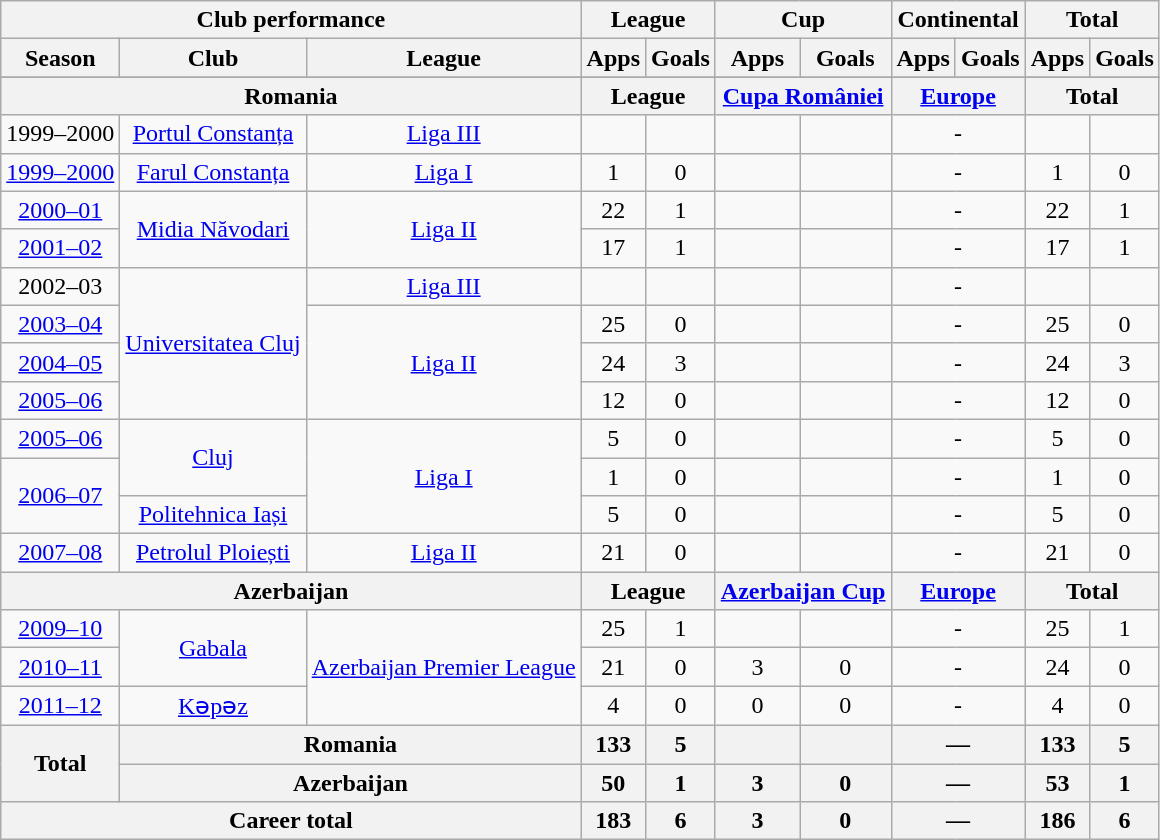<table class="wikitable" style="text-align:center">
<tr>
<th colspan=3>Club performance</th>
<th colspan=2>League</th>
<th colspan=2>Cup</th>
<th colspan=2>Continental</th>
<th colspan=2>Total</th>
</tr>
<tr>
<th>Season</th>
<th>Club</th>
<th>League</th>
<th>Apps</th>
<th>Goals</th>
<th>Apps</th>
<th>Goals</th>
<th>Apps</th>
<th>Goals</th>
<th>Apps</th>
<th>Goals</th>
</tr>
<tr>
</tr>
<tr>
<th colspan=3>Romania</th>
<th colspan=2>League</th>
<th colspan=2><a href='#'>Cupa României</a></th>
<th colspan=2><a href='#'>Europe</a></th>
<th colspan=2>Total</th>
</tr>
<tr>
<td>1999–2000</td>
<td><a href='#'>Portul Constanța</a></td>
<td><a href='#'>Liga III</a></td>
<td></td>
<td></td>
<td></td>
<td></td>
<td colspan="2">-</td>
<td></td>
<td></td>
</tr>
<tr>
<td><a href='#'>1999–2000</a></td>
<td><a href='#'>Farul Constanța</a></td>
<td><a href='#'>Liga I</a></td>
<td>1</td>
<td>0</td>
<td></td>
<td></td>
<td colspan="2">-</td>
<td>1</td>
<td>0</td>
</tr>
<tr>
<td><a href='#'>2000–01</a></td>
<td rowspan="2"><a href='#'>Midia Năvodari</a></td>
<td rowspan="2"><a href='#'>Liga II</a></td>
<td>22</td>
<td>1</td>
<td></td>
<td></td>
<td colspan="2">-</td>
<td>22</td>
<td>1</td>
</tr>
<tr>
<td><a href='#'>2001–02</a></td>
<td>17</td>
<td>1</td>
<td></td>
<td></td>
<td colspan="2">-</td>
<td>17</td>
<td>1</td>
</tr>
<tr>
<td>2002–03</td>
<td rowspan="4"><a href='#'>Universitatea Cluj</a></td>
<td><a href='#'>Liga III</a></td>
<td></td>
<td></td>
<td></td>
<td></td>
<td colspan="2">-</td>
<td></td>
<td></td>
</tr>
<tr>
<td><a href='#'>2003–04</a></td>
<td rowspan="3"><a href='#'>Liga II</a></td>
<td>25</td>
<td>0</td>
<td></td>
<td></td>
<td colspan="2">-</td>
<td>25</td>
<td>0</td>
</tr>
<tr>
<td><a href='#'>2004–05</a></td>
<td>24</td>
<td>3</td>
<td></td>
<td></td>
<td colspan="2">-</td>
<td>24</td>
<td>3</td>
</tr>
<tr>
<td><a href='#'>2005–06</a></td>
<td>12</td>
<td>0</td>
<td></td>
<td></td>
<td colspan="2">-</td>
<td>12</td>
<td>0</td>
</tr>
<tr>
<td><a href='#'>2005–06</a></td>
<td rowspan="2"><a href='#'>Cluj</a></td>
<td rowspan="3"><a href='#'>Liga I</a></td>
<td>5</td>
<td>0</td>
<td></td>
<td></td>
<td colspan="2">-</td>
<td>5</td>
<td>0</td>
</tr>
<tr>
<td rowspan="2"><a href='#'>2006–07</a></td>
<td>1</td>
<td>0</td>
<td></td>
<td></td>
<td colspan="2">-</td>
<td>1</td>
<td>0</td>
</tr>
<tr>
<td><a href='#'>Politehnica Iași</a></td>
<td>5</td>
<td>0</td>
<td></td>
<td></td>
<td colspan="2">-</td>
<td>5</td>
<td>0</td>
</tr>
<tr>
<td><a href='#'>2007–08</a></td>
<td><a href='#'>Petrolul Ploiești</a></td>
<td><a href='#'>Liga II</a></td>
<td>21</td>
<td>0</td>
<td></td>
<td></td>
<td colspan="2">-</td>
<td>21</td>
<td>0</td>
</tr>
<tr>
<th colspan=3>Azerbaijan</th>
<th colspan=2>League</th>
<th colspan=2><a href='#'>Azerbaijan Cup</a></th>
<th colspan=2><a href='#'>Europe</a></th>
<th colspan=2>Total</th>
</tr>
<tr>
<td><a href='#'>2009–10</a></td>
<td rowspan="2"><a href='#'>Gabala</a></td>
<td rowspan="3"><a href='#'>Azerbaijan Premier League</a></td>
<td>25</td>
<td>1</td>
<td></td>
<td></td>
<td colspan="2">-</td>
<td>25</td>
<td>1</td>
</tr>
<tr>
<td><a href='#'>2010–11</a></td>
<td>21</td>
<td>0</td>
<td>3</td>
<td>0</td>
<td colspan="2">-</td>
<td>24</td>
<td>0</td>
</tr>
<tr>
<td><a href='#'>2011–12</a></td>
<td><a href='#'>Kəpəz</a></td>
<td>4</td>
<td>0</td>
<td>0</td>
<td>0</td>
<td colspan="2">-</td>
<td>4</td>
<td>0</td>
</tr>
<tr>
<th rowspan=2>Total</th>
<th colspan=2>Romania</th>
<th>133</th>
<th>5</th>
<th></th>
<th></th>
<th colspan="2">—</th>
<th>133</th>
<th>5</th>
</tr>
<tr>
<th colspan=2>Azerbaijan</th>
<th>50</th>
<th>1</th>
<th>3</th>
<th>0</th>
<th colspan="2">—</th>
<th>53</th>
<th>1</th>
</tr>
<tr>
<th colspan=3>Career total</th>
<th>183</th>
<th>6</th>
<th>3</th>
<th>0</th>
<th colspan="2">—</th>
<th>186</th>
<th>6</th>
</tr>
</table>
